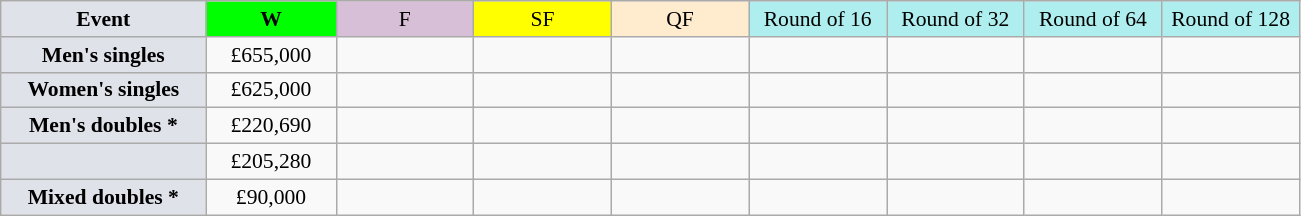<table class=wikitable style=font-size:90%;text-align:center>
<tr>
<td style="width:130px; background:#dfe2e9;"><strong>Event</strong></td>
<td style="width:80px; background:lime;"><strong>W</strong></td>
<td style="width:85px; background:thistle;">F</td>
<td style="width:85px; background:#ff0;">SF</td>
<td style="width:85px; background:#ffebcd;">QF</td>
<td style="width:85px; background:#afeeee;">Round of 16</td>
<td style="width:85px; background:#afeeee;">Round of 32</td>
<td style="width:85px; background:#afeeee;">Round of 64</td>
<td style="width:85px; background:#afeeee;">Round of 128</td>
</tr>
<tr>
<td style="background:#dfe2e9;"><strong>Men's singles</strong></td>
<td>£655,000</td>
<td></td>
<td></td>
<td></td>
<td></td>
<td></td>
<td></td>
<td></td>
</tr>
<tr>
<td style="background:#dfe2e9;"><strong>Women's singles</strong></td>
<td>£625,000</td>
<td></td>
<td></td>
<td></td>
<td></td>
<td></td>
<td></td>
<td></td>
</tr>
<tr>
<td style="background:#dfe2e9;"><strong>Men's doubles *</strong></td>
<td>£220,690</td>
<td></td>
<td></td>
<td></td>
<td></td>
<td></td>
<td></td>
<td></td>
</tr>
<tr>
<td style="background:#dfe2e9;"><strong></strong></td>
<td>£205,280</td>
<td></td>
<td></td>
<td></td>
<td></td>
<td></td>
<td></td>
<td></td>
</tr>
<tr>
<td style="background:#dfe2e9;"><strong>Mixed doubles *</strong></td>
<td>£90,000</td>
<td></td>
<td></td>
<td></td>
<td></td>
<td></td>
<td></td>
<td></td>
</tr>
</table>
